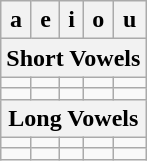<table class="wikitable" style="text-align:center;">
<tr>
<th>a</th>
<th>e</th>
<th>i</th>
<th>o</th>
<th>u</th>
</tr>
<tr>
<th colspan="5">Short Vowels</th>
</tr>
<tr dir="rtl">
<td><span></span></td>
<td><span></span></td>
<td><span></span></td>
<td><span></span></td>
<td><span></span></td>
</tr>
<tr dir="rtl">
<td><span></span></td>
<td><span></span></td>
<td><span></span></td>
<td><span></span></td>
<td><span></span></td>
</tr>
<tr>
<th colspan="5">Long Vowels</th>
</tr>
<tr dir="rtl">
<td><span></span></td>
<td><span></span></td>
<td><span></span></td>
<td><span></span></td>
<td><span></span></td>
</tr>
<tr dir="rtl">
<td><span></span></td>
<td><span></span></td>
<td><span></span></td>
<td><span></span></td>
<td><span></span></td>
</tr>
</table>
